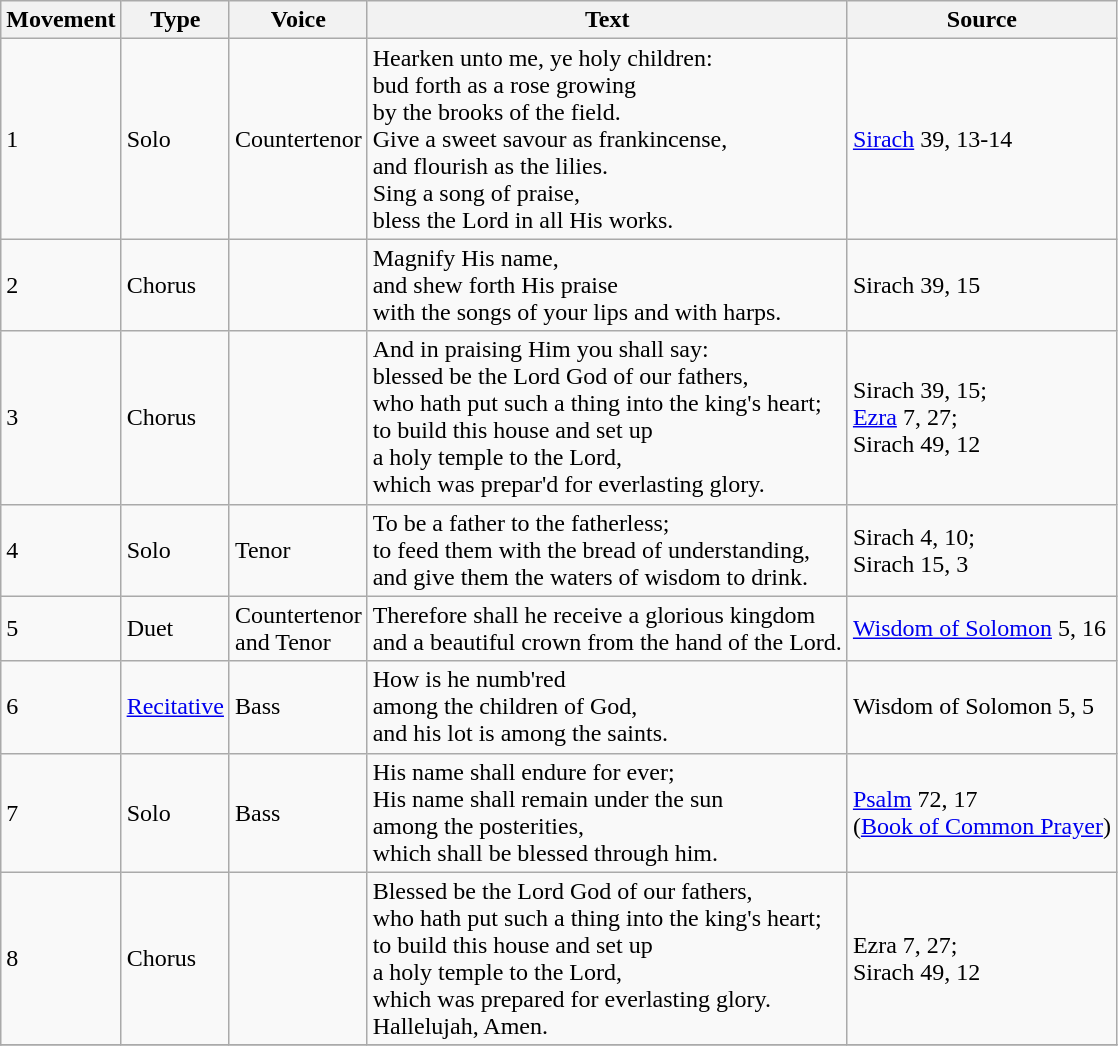<table class="wikitable" border="1">
<tr>
<th bgcolor=ececec>Movement</th>
<th bgcolor=ececec>Type</th>
<th bgcolor=ececec>Voice</th>
<th bgcolor=ececec>Text</th>
<th bgcolor=ececec>Source</th>
</tr>
<tr>
<td>1</td>
<td>Solo</td>
<td>Countertenor</td>
<td>Hearken unto me, ye holy children:<br>bud forth as a rose growing<br>by the brooks of the field.<br>Give a sweet savour as frankincense,<br>and flourish as the lilies.<br>Sing a song of praise,<br>bless the Lord in all His works.</td>
<td><a href='#'>Sirach</a> 39, 13-14</td>
</tr>
<tr>
<td>2</td>
<td>Chorus</td>
<td></td>
<td>Magnify His name,<br>and shew forth His praise<br>with the songs of your lips and with harps.</td>
<td>Sirach 39, 15</td>
</tr>
<tr>
<td>3</td>
<td>Chorus</td>
<td></td>
<td>And in praising Him you shall say:<br>blessed be the Lord God of our fathers,<br>who hath put such a thing into the king's heart;<br>to build this house and set up<br>a holy temple to the Lord,<br>which was prepar'd for everlasting glory.</td>
<td>Sirach 39, 15;<br><a href='#'>Ezra</a> 7, 27;<br>Sirach 49, 12</td>
</tr>
<tr>
<td>4</td>
<td>Solo</td>
<td>Tenor</td>
<td>To be a father to the fatherless;<br>to feed them with the bread of understanding,<br>and give them the waters of wisdom to drink.</td>
<td>Sirach 4, 10;<br>Sirach 15, 3</td>
</tr>
<tr>
<td>5</td>
<td>Duet</td>
<td>Countertenor<br>and Tenor</td>
<td>Therefore shall he receive a glorious kingdom<br>and a beautiful crown from the hand of the Lord.</td>
<td><a href='#'>Wisdom of Solomon</a> 5, 16</td>
</tr>
<tr>
<td>6</td>
<td><a href='#'>Recitative</a></td>
<td>Bass</td>
<td>How is he numb'red<br> among the children of God,<br>and his lot is among the saints.</td>
<td>Wisdom of Solomon 5, 5</td>
</tr>
<tr>
<td>7</td>
<td>Solo</td>
<td>Bass</td>
<td>His name shall endure for ever;<br>His name shall remain under the sun<br>among the posterities,<br>which shall be blessed through him.</td>
<td><a href='#'>Psalm</a> 72, 17<br>(<a href='#'>Book of Common Prayer</a>)</td>
</tr>
<tr>
<td>8</td>
<td>Chorus</td>
<td></td>
<td>Blessed be the Lord God of our fathers,<br>who hath put such a thing into the king's heart;<br>to build this house and set up<br>a holy temple to the Lord,<br>which was prepared for everlasting glory.<br>Hallelujah, Amen.</td>
<td>Ezra 7, 27;<br>Sirach 49, 12</td>
</tr>
<tr>
</tr>
</table>
